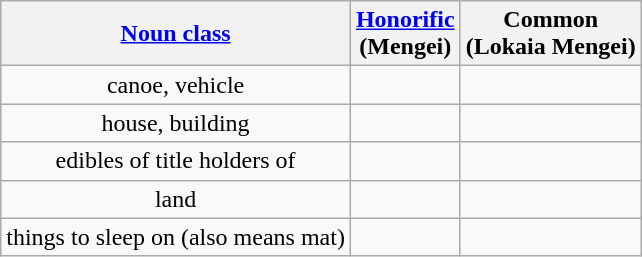<table class="wikitable" style=text-align:center>
<tr>
<th><a href='#'>Noun class</a></th>
<th><a href='#'>Honorific</a><br>(Mengei)</th>
<th>Common<br>(Lokaia Mengei)</th>
</tr>
<tr>
<td>canoe, vehicle</td>
<td></td>
<td></td>
</tr>
<tr>
<td>house, building</td>
<td></td>
<td></td>
</tr>
<tr>
<td>edibles of title holders of </td>
<td></td>
<td></td>
</tr>
<tr>
<td>land</td>
<td></td>
<td></td>
</tr>
<tr>
<td>things to sleep on (also means mat)</td>
<td></td>
<td></td>
</tr>
</table>
